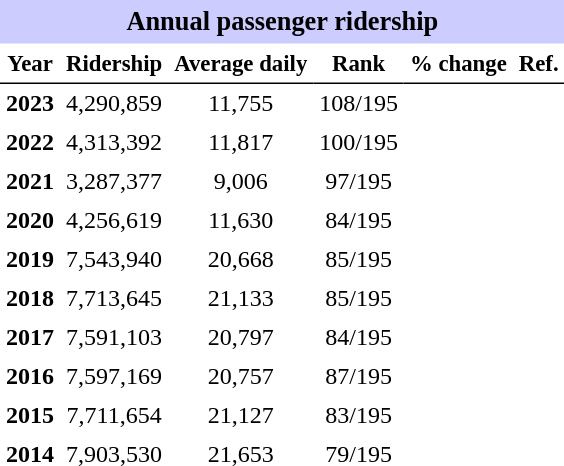<table class="toccolours" cellpadding="4" cellspacing="0" style="text-align:right;">
<tr>
<th colspan="6"  style="background-color:#ccf; background-color:#ccf; font-size:110%; text-align:center;">Annual passenger ridership</th>
</tr>
<tr style="font-size:95%; text-align:center">
<th style="border-bottom:1px solid black">Year</th>
<th style="border-bottom:1px solid black">Ridership</th>
<th style="border-bottom:1px solid black">Average daily</th>
<th style="border-bottom:1px solid black">Rank</th>
<th style="border-bottom:1px solid black">% change</th>
<th style="border-bottom:1px solid black">Ref.</th>
</tr>
<tr style="text-align:center;">
<td><strong>2023</strong></td>
<td>4,290,859</td>
<td>11,755</td>
<td>108/195</td>
<td></td>
<td></td>
</tr>
<tr style="text-align:center;">
<td><strong>2022</strong></td>
<td>4,313,392</td>
<td>11,817</td>
<td>100/195</td>
<td></td>
<td></td>
</tr>
<tr style="text-align:center;">
<td><strong>2021</strong></td>
<td>3,287,377</td>
<td>9,006</td>
<td>97/195</td>
<td></td>
<td></td>
</tr>
<tr style="text-align:center;">
<td><strong>2020</strong></td>
<td>4,256,619</td>
<td>11,630</td>
<td>84/195</td>
<td></td>
<td></td>
</tr>
<tr style="text-align:center;">
<td><strong>2019</strong></td>
<td>7,543,940</td>
<td>20,668</td>
<td>85/195</td>
<td></td>
<td></td>
</tr>
<tr style="text-align:center;">
<td><strong>2018</strong></td>
<td>7,713,645</td>
<td>21,133</td>
<td>85/195</td>
<td></td>
<td></td>
</tr>
<tr style="text-align:center;">
<td><strong>2017</strong></td>
<td>7,591,103</td>
<td>20,797</td>
<td>84/195</td>
<td></td>
<td></td>
</tr>
<tr style="text-align:center;">
<td><strong>2016</strong></td>
<td>7,597,169</td>
<td>20,757</td>
<td>87/195</td>
<td></td>
<td></td>
</tr>
<tr style="text-align:center;">
<td><strong>2015</strong></td>
<td>7,711,654</td>
<td>21,127</td>
<td>83/195</td>
<td></td>
<td></td>
</tr>
<tr style="text-align:center;">
<td><strong>2014</strong></td>
<td>7,903,530</td>
<td>21,653</td>
<td>79/195</td>
<td></td>
<td></td>
</tr>
</table>
